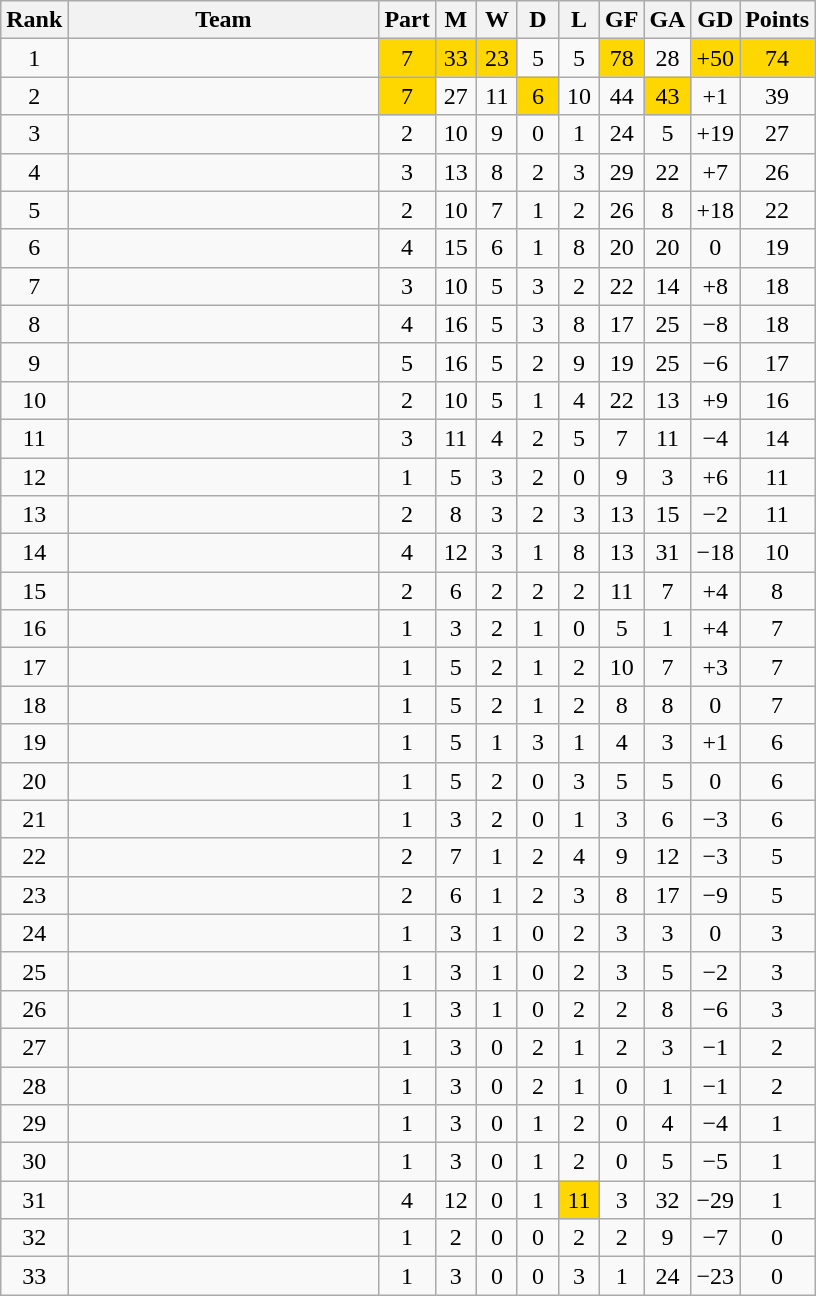<table class="wikitable sortable" style="text-align:center">
<tr>
<th width=20>Rank</th>
<th width=200>Team</th>
<th width=20>Part</th>
<th width=20>M</th>
<th width=20>W</th>
<th width=20>D</th>
<th width=20>L</th>
<th width=20>GF</th>
<th width=20>GA</th>
<th width=20>GD</th>
<th width=20>Points</th>
</tr>
<tr>
<td>1</td>
<td align=left></td>
<td bgcolor=gold>7</td>
<td bgcolor=gold>33</td>
<td bgcolor=gold>23</td>
<td>5</td>
<td>5</td>
<td bgcolor=gold>78</td>
<td>28</td>
<td bgcolor=gold>+50</td>
<td bgcolor=gold>74</td>
</tr>
<tr>
<td>2</td>
<td align=left></td>
<td bgcolor=gold>7</td>
<td>27</td>
<td>11</td>
<td bgcolor=gold>6</td>
<td>10</td>
<td>44</td>
<td bgcolor=gold>43</td>
<td>+1</td>
<td>39</td>
</tr>
<tr>
<td>3</td>
<td align=left></td>
<td>2</td>
<td>10</td>
<td>9</td>
<td>0</td>
<td>1</td>
<td>24</td>
<td>5</td>
<td>+19</td>
<td>27</td>
</tr>
<tr>
<td>4</td>
<td align=left></td>
<td>3</td>
<td>13</td>
<td>8</td>
<td>2</td>
<td>3</td>
<td>29</td>
<td>22</td>
<td>+7</td>
<td>26</td>
</tr>
<tr>
<td>5</td>
<td align=left></td>
<td>2</td>
<td>10</td>
<td>7</td>
<td>1</td>
<td>2</td>
<td>26</td>
<td>8</td>
<td>+18</td>
<td>22</td>
</tr>
<tr>
<td>6</td>
<td align=left></td>
<td>4</td>
<td>15</td>
<td>6</td>
<td>1</td>
<td>8</td>
<td>20</td>
<td>20</td>
<td>0</td>
<td>19</td>
</tr>
<tr>
<td>7</td>
<td align=left></td>
<td>3</td>
<td>10</td>
<td>5</td>
<td>3</td>
<td>2</td>
<td>22</td>
<td>14</td>
<td>+8</td>
<td>18</td>
</tr>
<tr>
<td>8</td>
<td align=left></td>
<td>4</td>
<td>16</td>
<td>5</td>
<td>3</td>
<td>8</td>
<td>17</td>
<td>25</td>
<td>−8</td>
<td>18</td>
</tr>
<tr>
<td>9</td>
<td align=left></td>
<td>5</td>
<td>16</td>
<td>5</td>
<td>2</td>
<td>9</td>
<td>19</td>
<td>25</td>
<td>−6</td>
<td>17</td>
</tr>
<tr>
<td>10</td>
<td align=left></td>
<td>2</td>
<td>10</td>
<td>5</td>
<td>1</td>
<td>4</td>
<td>22</td>
<td>13</td>
<td>+9</td>
<td>16</td>
</tr>
<tr>
<td>11</td>
<td align=left></td>
<td>3</td>
<td>11</td>
<td>4</td>
<td>2</td>
<td>5</td>
<td>7</td>
<td>11</td>
<td>−4</td>
<td>14</td>
</tr>
<tr>
<td>12</td>
<td align=left></td>
<td>1</td>
<td>5</td>
<td>3</td>
<td>2</td>
<td>0</td>
<td>9</td>
<td>3</td>
<td>+6</td>
<td>11</td>
</tr>
<tr>
<td>13</td>
<td align=left></td>
<td>2</td>
<td>8</td>
<td>3</td>
<td>2</td>
<td>3</td>
<td>13</td>
<td>15</td>
<td>−2</td>
<td>11</td>
</tr>
<tr>
<td>14</td>
<td align=left></td>
<td>4</td>
<td>12</td>
<td>3</td>
<td>1</td>
<td>8</td>
<td>13</td>
<td>31</td>
<td>−18</td>
<td>10</td>
</tr>
<tr>
<td>15</td>
<td align=left></td>
<td>2</td>
<td>6</td>
<td>2</td>
<td>2</td>
<td>2</td>
<td>11</td>
<td>7</td>
<td>+4</td>
<td>8</td>
</tr>
<tr>
<td>16</td>
<td align=left></td>
<td>1</td>
<td>3</td>
<td>2</td>
<td>1</td>
<td>0</td>
<td>5</td>
<td>1</td>
<td>+4</td>
<td>7</td>
</tr>
<tr>
<td>17</td>
<td align=left></td>
<td>1</td>
<td>5</td>
<td>2</td>
<td>1</td>
<td>2</td>
<td>10</td>
<td>7</td>
<td>+3</td>
<td>7</td>
</tr>
<tr>
<td>18</td>
<td align=left></td>
<td>1</td>
<td>5</td>
<td>2</td>
<td>1</td>
<td>2</td>
<td>8</td>
<td>8</td>
<td>0</td>
<td>7</td>
</tr>
<tr>
<td>19</td>
<td align=left></td>
<td>1</td>
<td>5</td>
<td>1</td>
<td>3</td>
<td>1</td>
<td>4</td>
<td>3</td>
<td>+1</td>
<td>6</td>
</tr>
<tr>
<td>20</td>
<td align=left></td>
<td>1</td>
<td>5</td>
<td>2</td>
<td>0</td>
<td>3</td>
<td>5</td>
<td>5</td>
<td>0</td>
<td>6</td>
</tr>
<tr>
<td>21</td>
<td align=left></td>
<td>1</td>
<td>3</td>
<td>2</td>
<td>0</td>
<td>1</td>
<td>3</td>
<td>6</td>
<td>−3</td>
<td>6</td>
</tr>
<tr>
<td>22</td>
<td align=left></td>
<td>2</td>
<td>7</td>
<td>1</td>
<td>2</td>
<td>4</td>
<td>9</td>
<td>12</td>
<td>−3</td>
<td>5</td>
</tr>
<tr>
<td>23</td>
<td align=left></td>
<td>2</td>
<td>6</td>
<td>1</td>
<td>2</td>
<td>3</td>
<td>8</td>
<td>17</td>
<td>−9</td>
<td>5</td>
</tr>
<tr>
<td>24</td>
<td align=left></td>
<td>1</td>
<td>3</td>
<td>1</td>
<td>0</td>
<td>2</td>
<td>3</td>
<td>3</td>
<td>0</td>
<td>3</td>
</tr>
<tr>
<td>25</td>
<td align=left></td>
<td>1</td>
<td>3</td>
<td>1</td>
<td>0</td>
<td>2</td>
<td>3</td>
<td>5</td>
<td>−2</td>
<td>3</td>
</tr>
<tr>
<td>26</td>
<td align=left></td>
<td>1</td>
<td>3</td>
<td>1</td>
<td>0</td>
<td>2</td>
<td>2</td>
<td>8</td>
<td>−6</td>
<td>3</td>
</tr>
<tr>
<td>27</td>
<td align=left></td>
<td>1</td>
<td>3</td>
<td>0</td>
<td>2</td>
<td>1</td>
<td>2</td>
<td>3</td>
<td>−1</td>
<td>2</td>
</tr>
<tr>
<td>28</td>
<td align=left></td>
<td>1</td>
<td>3</td>
<td>0</td>
<td>2</td>
<td>1</td>
<td>0</td>
<td>1</td>
<td>−1</td>
<td>2</td>
</tr>
<tr>
<td>29</td>
<td align=left></td>
<td>1</td>
<td>3</td>
<td>0</td>
<td>1</td>
<td>2</td>
<td>0</td>
<td>4</td>
<td>−4</td>
<td>1</td>
</tr>
<tr>
<td>30</td>
<td align=left></td>
<td>1</td>
<td>3</td>
<td>0</td>
<td>1</td>
<td>2</td>
<td>0</td>
<td>5</td>
<td>−5</td>
<td>1</td>
</tr>
<tr>
<td>31</td>
<td align=left></td>
<td>4</td>
<td>12</td>
<td>0</td>
<td>1</td>
<td bgcolor=gold>11</td>
<td>3</td>
<td>32</td>
<td>−29</td>
<td>1</td>
</tr>
<tr>
<td>32</td>
<td align=left></td>
<td>1</td>
<td>2</td>
<td>0</td>
<td>0</td>
<td>2</td>
<td>2</td>
<td>9</td>
<td>−7</td>
<td>0</td>
</tr>
<tr>
<td>33</td>
<td align=left></td>
<td>1</td>
<td>3</td>
<td>0</td>
<td>0</td>
<td>3</td>
<td>1</td>
<td>24</td>
<td>−23</td>
<td>0</td>
</tr>
</table>
